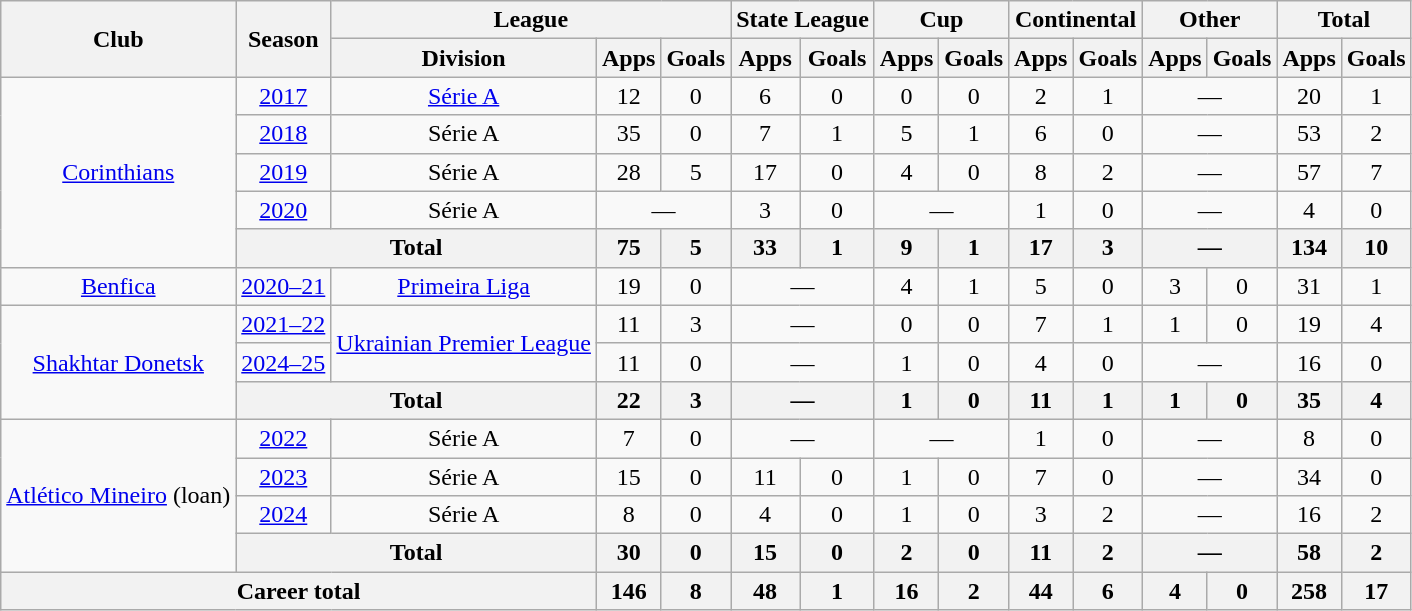<table class="wikitable" style="text-align:center">
<tr>
<th rowspan="2">Club</th>
<th rowspan="2">Season</th>
<th colspan="3">League</th>
<th colspan="2">State League</th>
<th colspan="2">Cup</th>
<th colspan="2">Continental</th>
<th colspan="2">Other</th>
<th colspan="2">Total</th>
</tr>
<tr>
<th>Division</th>
<th>Apps</th>
<th>Goals</th>
<th>Apps</th>
<th>Goals</th>
<th>Apps</th>
<th>Goals</th>
<th>Apps</th>
<th>Goals</th>
<th>Apps</th>
<th>Goals</th>
<th>Apps</th>
<th>Goals</th>
</tr>
<tr>
<td rowspan=5><a href='#'>Corinthians</a></td>
<td><a href='#'>2017</a></td>
<td><a href='#'>Série A</a></td>
<td>12</td>
<td>0</td>
<td>6</td>
<td>0</td>
<td>0</td>
<td>0</td>
<td>2</td>
<td>1</td>
<td colspan=2>—</td>
<td>20</td>
<td>1</td>
</tr>
<tr>
<td><a href='#'>2018</a></td>
<td>Série A</td>
<td>35</td>
<td>0</td>
<td>7</td>
<td>1</td>
<td>5</td>
<td>1</td>
<td>6</td>
<td>0</td>
<td colspan=2>—</td>
<td>53</td>
<td>2</td>
</tr>
<tr>
<td><a href='#'>2019</a></td>
<td>Série A</td>
<td>28</td>
<td>5</td>
<td>17</td>
<td>0</td>
<td>4</td>
<td>0</td>
<td>8</td>
<td>2</td>
<td colspan=2>—</td>
<td>57</td>
<td>7</td>
</tr>
<tr>
<td><a href='#'>2020</a></td>
<td>Série A</td>
<td colspan=2>—</td>
<td>3</td>
<td>0</td>
<td colspan=2>—</td>
<td>1</td>
<td>0</td>
<td colspan=2>—</td>
<td>4</td>
<td>0</td>
</tr>
<tr>
<th colspan=2>Total</th>
<th>75</th>
<th>5</th>
<th>33</th>
<th>1</th>
<th>9</th>
<th>1</th>
<th>17</th>
<th>3</th>
<th colspan=2>—</th>
<th>134</th>
<th>10</th>
</tr>
<tr>
<td><a href='#'>Benfica</a></td>
<td><a href='#'>2020–21</a></td>
<td><a href='#'>Primeira Liga</a></td>
<td>19</td>
<td>0</td>
<td colspan=2>—</td>
<td>4</td>
<td>1</td>
<td>5</td>
<td>0</td>
<td>3</td>
<td>0</td>
<td>31</td>
<td>1</td>
</tr>
<tr>
<td rowspan=3><a href='#'>Shakhtar Donetsk</a></td>
<td><a href='#'>2021–22</a></td>
<td rowspan=2><a href='#'>Ukrainian Premier League</a></td>
<td>11</td>
<td>3</td>
<td colspan=2>—</td>
<td>0</td>
<td>0</td>
<td>7</td>
<td>1</td>
<td>1</td>
<td>0</td>
<td>19</td>
<td>4</td>
</tr>
<tr>
<td><a href='#'>2024–25</a></td>
<td>11</td>
<td>0</td>
<td colspan=2>—</td>
<td>1</td>
<td>0</td>
<td>4</td>
<td>0</td>
<td colspan="2">—</td>
<td>16</td>
<td>0</td>
</tr>
<tr>
<th colspan="2">Total</th>
<th>22</th>
<th>3</th>
<th colspan=2>—</th>
<th>1</th>
<th>0</th>
<th>11</th>
<th>1</th>
<th>1</th>
<th>0</th>
<th>35</th>
<th>4</th>
</tr>
<tr>
<td rowspan=4><a href='#'>Atlético Mineiro</a> (loan)</td>
<td><a href='#'>2022</a></td>
<td>Série A</td>
<td>7</td>
<td>0</td>
<td colspan=2>—</td>
<td colspan=2>—</td>
<td>1</td>
<td>0</td>
<td colspan=2>—</td>
<td>8</td>
<td>0</td>
</tr>
<tr>
<td><a href='#'>2023</a></td>
<td>Série A</td>
<td>15</td>
<td>0</td>
<td>11</td>
<td>0</td>
<td>1</td>
<td>0</td>
<td>7</td>
<td>0</td>
<td colspan=2>—</td>
<td>34</td>
<td>0</td>
</tr>
<tr>
<td><a href='#'>2024</a></td>
<td>Série A</td>
<td>8</td>
<td>0</td>
<td>4</td>
<td>0</td>
<td>1</td>
<td>0</td>
<td>3</td>
<td>2</td>
<td colspan=2>—</td>
<td>16</td>
<td>2</td>
</tr>
<tr>
<th colspan=2>Total</th>
<th>30</th>
<th>0</th>
<th>15</th>
<th>0</th>
<th>2</th>
<th>0</th>
<th>11</th>
<th>2</th>
<th colspan=2>—</th>
<th>58</th>
<th>2</th>
</tr>
<tr>
<th colspan=3>Career total</th>
<th>146</th>
<th>8</th>
<th>48</th>
<th>1</th>
<th>16</th>
<th>2</th>
<th>44</th>
<th>6</th>
<th>4</th>
<th>0</th>
<th>258</th>
<th>17</th>
</tr>
</table>
